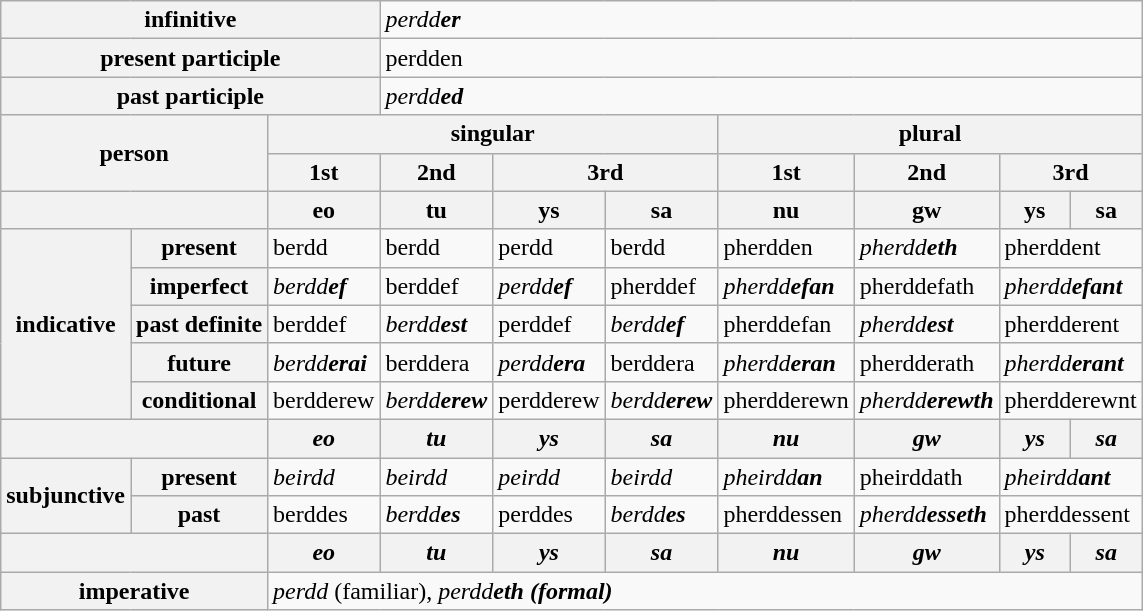<table class="wikitable">
<tr>
<th colspan="3">infinitive</th>
<td colspan="7"><em>perdd<strong>er<strong><em></td>
</tr>
<tr>
<th colspan="3">present participle</th>
<td colspan="7"></em>perdd</strong>en</em></strong></td>
</tr>
<tr>
<th colspan="3">past participle</th>
<td colspan="7"><em>perdd<strong>ed<strong><em></td>
</tr>
<tr>
<th colspan="2" rowspan="2">person</th>
<th colspan="4">singular</th>
<th colspan="4">plural</th>
</tr>
<tr>
<th>1st</th>
<th>2nd</th>
<th colspan="2">3rd</th>
<th>1st</th>
<th>2nd</th>
<th colspan="2">3rd</th>
</tr>
<tr>
<th colspan="2"></th>
<th></em>eo<em></th>
<th></em>tu<em></th>
<th></em>ys<em></th>
<th></em>sa<em></th>
<th></em>nu<em></th>
<th></em>gw<em></th>
<th></em>ys<em></th>
<th></em>sa<em></th>
</tr>
<tr>
<th rowspan="5">indicative</th>
<th>present</th>
<td></em>berdd<em></td>
<td></em>berdd<em></td>
<td></em>perdd<em></td>
<td></em>berdd<em></td>
<td></em>pherdd</strong>en</em></strong></td>
<td><em>pherdd<strong>eth<strong><em></td>
<td colspan="2"></em>pherdd</strong>ent</em></strong></td>
</tr>
<tr>
<th>imperfect</th>
<td><em>berdd<strong>ef<strong><em></td>
<td></em>berdd</strong>ef</em></strong></td>
<td><em>perdd<strong>ef<strong><em></td>
<td></em>pherdd</strong>ef</em></strong></td>
<td><em>pherdd<strong>efan<strong><em></td>
<td></em>pherdd</strong>efath</em></strong></td>
<td colspan="2"><em>pherdd<strong>efant<strong><em></td>
</tr>
<tr>
<th>past definite</th>
<td></em>berdd</strong>ef</em></strong></td>
<td><em>berdd<strong>est<strong><em></td>
<td></em>perdd</strong>ef</em></strong></td>
<td><em>berdd<strong>ef<strong><em></td>
<td></em>pherdd</strong>efan</em></strong></td>
<td><em>pherdd<strong>est<strong><em></td>
<td colspan="2"></em>pherdd</strong>erent</em></strong></td>
</tr>
<tr>
<th>future</th>
<td><em>berdd<strong>erai<strong><em></td>
<td></em>berdd</strong>era</em></strong></td>
<td><em>perdd<strong>era<strong><em></td>
<td></em>berdd</strong>era</em></strong></td>
<td><em>pherdd<strong>eran<strong><em></td>
<td></em>pherdd</strong>erath</em></strong></td>
<td colspan="2"><em>pherdd<strong>erant<strong><em></td>
</tr>
<tr>
<th>conditional</th>
<td></em>berdd</strong>erew</em></strong></td>
<td><em>berdd<strong>erew<strong><em></td>
<td></em>perdd</strong>erew</em></strong></td>
<td><em>berdd<strong>erew<strong><em></td>
<td></em>pherdd</strong>erewn</em></strong></td>
<td><em>pherdd<strong>erewth<strong><em></td>
<td colspan="2"></em>pherdd</strong>erewnt</em></strong></td>
</tr>
<tr>
<th colspan="2"></th>
<th><em>eo</em></th>
<th><em>tu</em></th>
<th><em>ys</em></th>
<th><em>sa</em></th>
<th><em>nu</em></th>
<th><em>gw</em></th>
<th><em>ys</em></th>
<th><em>sa</em></th>
</tr>
<tr>
<th rowspan="2">subjunctive</th>
<th>present</th>
<td><em>beirdd</em></td>
<td><em>beirdd</em></td>
<td><em>peirdd</em></td>
<td><em>beirdd</em></td>
<td><em>pheirdd<strong>an<strong><em></td>
<td></em>pheirdd</strong>ath</em></strong></td>
<td colspan="2"><em>pheirdd<strong>ant<strong><em></td>
</tr>
<tr>
<th>past</th>
<td></em>berdd</strong>es</em></strong></td>
<td><em>berdd<strong>es<strong><em></td>
<td></em>perdd</strong>es</em></strong></td>
<td><em>berdd<strong>es<strong><em></td>
<td></em>pherdd</strong>essen</em></strong></td>
<td><em>pherdd<strong>esseth<strong><em></td>
<td colspan="2"></em>pherdd</strong>essent</em></strong></td>
</tr>
<tr>
<th colspan="2"></th>
<th><em>eo</em></th>
<th><em>tu</em></th>
<th><em>ys</em></th>
<th><em>sa</em></th>
<th><em>nu</em></th>
<th><em>gw</em></th>
<th><em>ys</em></th>
<th><em>sa</em></th>
</tr>
<tr>
<th colspan="2">imperative</th>
<td colspan="8"><em>perdd</em> (familiar), <em>perdd<strong>eth<strong><em> (formal)</td>
</tr>
</table>
